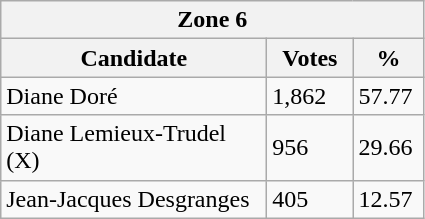<table class="wikitable">
<tr>
<th colspan="3">Zone 6</th>
</tr>
<tr>
<th style="width: 170px">Candidate</th>
<th style="width: 50px">Votes</th>
<th style="width: 40px">%</th>
</tr>
<tr>
<td>Diane Doré</td>
<td>1,862</td>
<td>57.77</td>
</tr>
<tr>
<td>Diane Lemieux-Trudel (X)</td>
<td>956</td>
<td>29.66</td>
</tr>
<tr>
<td>Jean-Jacques Desgranges</td>
<td>405</td>
<td>12.57</td>
</tr>
</table>
